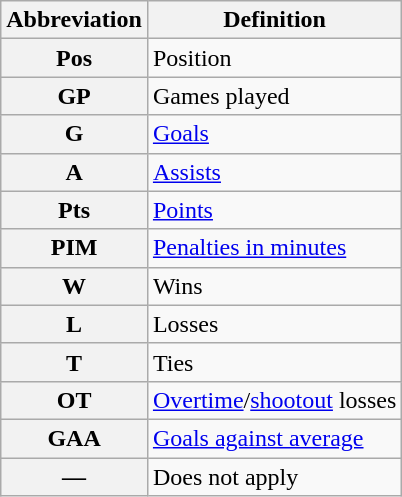<table class="wikitable">
<tr>
<th scope="col">Abbreviation</th>
<th scope="col">Definition</th>
</tr>
<tr>
<th scope="row">Pos</th>
<td>Position</td>
</tr>
<tr>
<th scope="row">GP</th>
<td>Games played</td>
</tr>
<tr>
<th scope="row">G</th>
<td><a href='#'>Goals</a></td>
</tr>
<tr>
<th scope="row">A</th>
<td><a href='#'>Assists</a></td>
</tr>
<tr>
<th scope="row">Pts</th>
<td><a href='#'>Points</a></td>
</tr>
<tr>
<th scope="row">PIM</th>
<td><a href='#'>Penalties in minutes</a></td>
</tr>
<tr>
<th scope="row">W</th>
<td>Wins</td>
</tr>
<tr>
<th scope="row">L</th>
<td>Losses</td>
</tr>
<tr>
<th scope="row">T</th>
<td>Ties</td>
</tr>
<tr>
<th scope="row">OT</th>
<td><a href='#'>Overtime</a>/<a href='#'>shootout</a> losses</td>
</tr>
<tr>
<th scope="row">GAA</th>
<td><a href='#'>Goals against average</a></td>
</tr>
<tr>
<th scope="row">—</th>
<td>Does not apply</td>
</tr>
</table>
